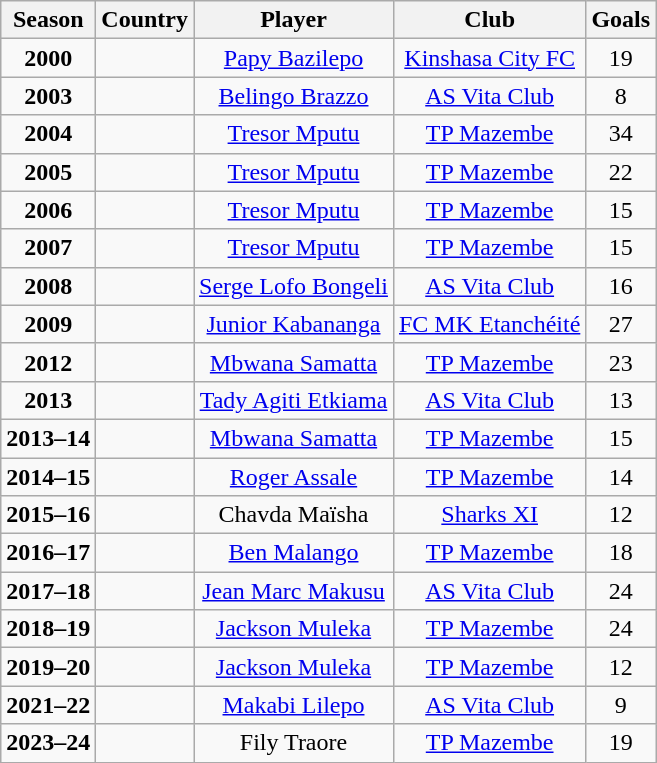<table class="wikitable" style="text-align:center;">
<tr>
<th>Season</th>
<th>Country</th>
<th>Player</th>
<th>Club</th>
<th>Goals</th>
</tr>
<tr>
<td><strong>2000</strong></td>
<td></td>
<td><a href='#'>Papy Bazilepo</a></td>
<td><a href='#'>Kinshasa City FC</a></td>
<td>19</td>
</tr>
<tr>
<td><strong>2003</strong></td>
<td></td>
<td><a href='#'>Belingo Brazzo</a></td>
<td><a href='#'>AS Vita Club</a></td>
<td>8</td>
</tr>
<tr>
<td><strong>2004</strong></td>
<td></td>
<td><a href='#'>Tresor Mputu</a></td>
<td><a href='#'>TP Mazembe</a></td>
<td>34</td>
</tr>
<tr>
<td><strong>2005</strong></td>
<td></td>
<td><a href='#'>Tresor Mputu</a></td>
<td><a href='#'>TP Mazembe</a></td>
<td>22</td>
</tr>
<tr>
<td><strong>2006</strong></td>
<td></td>
<td><a href='#'>Tresor Mputu</a></td>
<td><a href='#'>TP Mazembe</a></td>
<td>15</td>
</tr>
<tr>
<td><strong>2007</strong></td>
<td></td>
<td><a href='#'>Tresor Mputu</a></td>
<td><a href='#'>TP Mazembe</a></td>
<td>15</td>
</tr>
<tr>
<td><strong>2008</strong></td>
<td></td>
<td><a href='#'>Serge Lofo Bongeli</a></td>
<td><a href='#'>AS Vita Club</a></td>
<td>16</td>
</tr>
<tr>
<td><strong>2009</strong></td>
<td></td>
<td><a href='#'>Junior Kabananga</a></td>
<td><a href='#'>FC MK Etanchéité</a></td>
<td>27</td>
</tr>
<tr>
<td><strong>2012</strong></td>
<td></td>
<td><a href='#'>Mbwana Samatta</a></td>
<td><a href='#'>TP Mazembe</a></td>
<td>23</td>
</tr>
<tr>
<td><strong>2013</strong></td>
<td></td>
<td><a href='#'>Tady Agiti Etkiama</a></td>
<td><a href='#'>AS Vita Club</a></td>
<td>13</td>
</tr>
<tr>
<td><strong>2013–14</strong></td>
<td></td>
<td><a href='#'>Mbwana Samatta</a></td>
<td><a href='#'>TP Mazembe</a></td>
<td>15</td>
</tr>
<tr>
<td><strong>2014–15</strong></td>
<td></td>
<td><a href='#'>Roger Assale</a></td>
<td><a href='#'>TP Mazembe</a></td>
<td>14</td>
</tr>
<tr>
<td><strong>2015–16</strong></td>
<td></td>
<td>Chavda Maïsha</td>
<td><a href='#'>Sharks XI</a></td>
<td>12</td>
</tr>
<tr>
<td><strong>2016–17</strong></td>
<td></td>
<td><a href='#'>Ben Malango</a></td>
<td><a href='#'>TP Mazembe</a></td>
<td>18</td>
</tr>
<tr>
<td><strong>2017–18</strong></td>
<td></td>
<td><a href='#'>Jean Marc Makusu</a></td>
<td><a href='#'>AS Vita Club</a></td>
<td>24</td>
</tr>
<tr>
<td><strong>2018–19</strong></td>
<td></td>
<td><a href='#'>Jackson Muleka</a></td>
<td><a href='#'>TP Mazembe</a></td>
<td>24</td>
</tr>
<tr>
<td><strong>2019–20</strong></td>
<td></td>
<td><a href='#'>Jackson Muleka</a></td>
<td><a href='#'>TP Mazembe</a></td>
<td>12</td>
</tr>
<tr>
<td><strong>2021–22</strong></td>
<td></td>
<td><a href='#'>Makabi Lilepo</a></td>
<td><a href='#'>AS Vita Club</a></td>
<td>9</td>
</tr>
<tr>
<td><strong>2023–24</strong></td>
<td></td>
<td>Fily Traore</td>
<td><a href='#'>TP Mazembe</a></td>
<td>19</td>
</tr>
</table>
